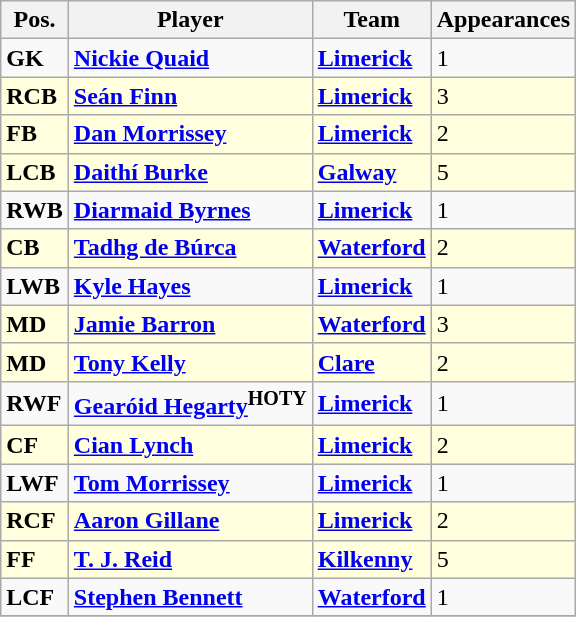<table class="wikitable">
<tr>
<th>Pos.</th>
<th>Player</th>
<th>Team</th>
<th>Appearances</th>
</tr>
<tr>
<td><strong>GK</strong></td>
<td> <strong><a href='#'>Nickie Quaid</a></strong></td>
<td><strong><a href='#'>Limerick</a></strong></td>
<td>1</td>
</tr>
<tr bgcolor=#FFFFDD>
<td><strong>RCB</strong></td>
<td> <strong><a href='#'>Seán Finn</a></strong></td>
<td><strong><a href='#'>Limerick</a></strong></td>
<td>3</td>
</tr>
<tr bgcolor=#FFFFDD>
<td><strong>FB</strong></td>
<td> <strong><a href='#'>Dan Morrissey</a></strong></td>
<td><strong><a href='#'>Limerick</a></strong></td>
<td>2</td>
</tr>
<tr bgcolor=#FFFFDD>
<td><strong>LCB</strong></td>
<td> <strong><a href='#'>Daithí Burke</a></strong></td>
<td><strong><a href='#'>Galway</a></strong></td>
<td>5</td>
</tr>
<tr>
<td><strong>RWB</strong></td>
<td> <strong><a href='#'>Diarmaid Byrnes</a></strong></td>
<td><strong><a href='#'>Limerick</a></strong></td>
<td>1</td>
</tr>
<tr bgcolor=#FFFFDD>
<td><strong>CB</strong></td>
<td> <strong><a href='#'>Tadhg de Búrca</a></strong></td>
<td><strong><a href='#'>Waterford</a></strong></td>
<td>2</td>
</tr>
<tr>
<td><strong>LWB</strong></td>
<td> <strong><a href='#'>Kyle Hayes</a></strong></td>
<td><strong><a href='#'>Limerick</a></strong></td>
<td>1</td>
</tr>
<tr bgcolor=#FFFFDD>
<td><strong>MD</strong></td>
<td> <strong><a href='#'>Jamie Barron</a></strong></td>
<td><strong><a href='#'>Waterford</a></strong></td>
<td>3</td>
</tr>
<tr bgcolor=#FFFFDD>
<td><strong>MD</strong></td>
<td> <strong><a href='#'>Tony Kelly</a></strong></td>
<td><strong><a href='#'>Clare</a></strong></td>
<td>2</td>
</tr>
<tr>
<td><strong>RWF</strong></td>
<td> <strong><a href='#'>Gearóid Hegarty</a><sup>HOTY</sup></strong></td>
<td><strong><a href='#'>Limerick</a></strong></td>
<td>1</td>
</tr>
<tr bgcolor=#FFFFDD>
<td><strong>CF</strong></td>
<td> <strong><a href='#'>Cian Lynch</a></strong></td>
<td><strong><a href='#'>Limerick</a></strong></td>
<td>2</td>
</tr>
<tr>
<td><strong>LWF</strong></td>
<td> <strong><a href='#'>Tom Morrissey</a></strong></td>
<td><strong><a href='#'>Limerick</a></strong></td>
<td>1</td>
</tr>
<tr bgcolor=#FFFFDD>
<td><strong>RCF</strong></td>
<td> <strong><a href='#'>Aaron Gillane</a></strong></td>
<td><strong><a href='#'>Limerick</a></strong></td>
<td>2</td>
</tr>
<tr bgcolor=#FFFFDD>
<td><strong>FF</strong></td>
<td> <strong><a href='#'>T. J. Reid</a></strong></td>
<td><strong><a href='#'>Kilkenny</a></strong></td>
<td>5</td>
</tr>
<tr>
<td><strong>LCF</strong></td>
<td> <strong><a href='#'>Stephen Bennett</a></strong></td>
<td><strong><a href='#'>Waterford</a></strong></td>
<td>1</td>
</tr>
<tr>
</tr>
</table>
